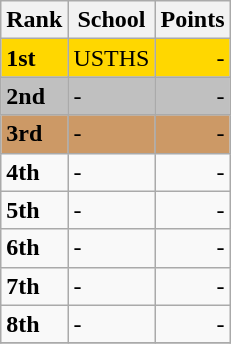<table class="wikitable">
<tr>
<th>Rank</th>
<th>School</th>
<th>Points</th>
</tr>
<tr bgcolor="gold">
<td><strong>1st</strong></td>
<td> USTHS</td>
<td align=right>-</td>
</tr>
<tr bgcolor=#C0C0C0>
<td><strong>2nd</strong></td>
<td>-</td>
<td align=right>-</td>
</tr>
<tr bgcolor=#CC9966>
<td><strong>3rd</strong></td>
<td>-</td>
<td align=right>-</td>
</tr>
<tr>
<td><strong>4th</strong></td>
<td>-</td>
<td align=right>-</td>
</tr>
<tr>
<td><strong>5th</strong></td>
<td>-</td>
<td align=right>-</td>
</tr>
<tr>
<td><strong>6th</strong></td>
<td>-</td>
<td align=right>-</td>
</tr>
<tr>
<td><strong>7th</strong></td>
<td>-</td>
<td align=right>-</td>
</tr>
<tr>
<td><strong>8th</strong></td>
<td>-</td>
<td align=right>-</td>
</tr>
<tr>
</tr>
</table>
